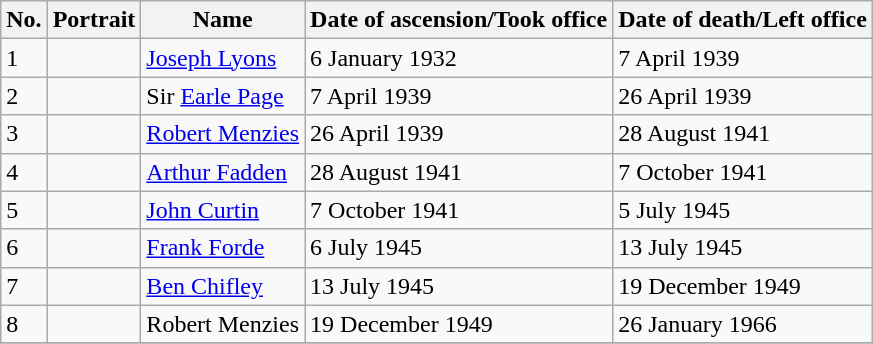<table class="wikitable">
<tr>
<th>No.</th>
<th>Portrait</th>
<th>Name</th>
<th>Date of ascension/Took office</th>
<th>Date of death/Left office</th>
</tr>
<tr>
<td>1</td>
<td></td>
<td><a href='#'>Joseph Lyons</a></td>
<td>6 January 1932</td>
<td>7 April 1939</td>
</tr>
<tr>
<td>2</td>
<td></td>
<td>Sir <a href='#'>Earle Page</a></td>
<td>7 April 1939</td>
<td>26 April 1939</td>
</tr>
<tr>
<td>3</td>
<td></td>
<td><a href='#'>Robert Menzies</a></td>
<td>26 April 1939</td>
<td>28 August 1941</td>
</tr>
<tr>
<td>4</td>
<td></td>
<td><a href='#'>Arthur Fadden</a></td>
<td>28 August 1941</td>
<td>7 October 1941</td>
</tr>
<tr>
<td>5</td>
<td></td>
<td><a href='#'>John Curtin</a></td>
<td>7 October 1941</td>
<td>5 July 1945</td>
</tr>
<tr>
<td>6</td>
<td></td>
<td><a href='#'>Frank Forde</a></td>
<td>6 July 1945</td>
<td>13 July 1945</td>
</tr>
<tr>
<td>7</td>
<td></td>
<td><a href='#'>Ben Chifley</a></td>
<td>13 July 1945</td>
<td>19 December 1949</td>
</tr>
<tr>
<td>8</td>
<td></td>
<td>Robert Menzies</td>
<td>19 December 1949</td>
<td>26 January 1966</td>
</tr>
<tr>
</tr>
</table>
